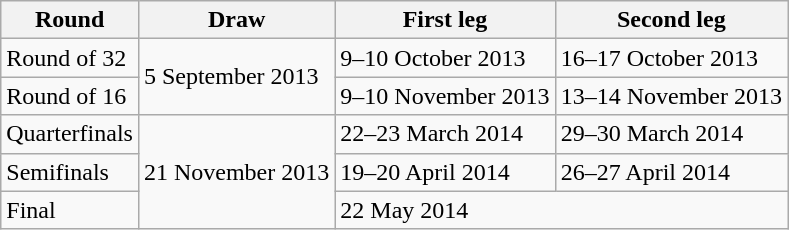<table class="wikitable">
<tr>
<th>Round</th>
<th>Draw</th>
<th>First leg</th>
<th>Second leg</th>
</tr>
<tr>
<td>Round of 32</td>
<td rowspan=2>5 September 2013</td>
<td>9–10 October 2013</td>
<td>16–17 October 2013</td>
</tr>
<tr>
<td>Round of 16</td>
<td>9–10 November 2013</td>
<td>13–14 November 2013</td>
</tr>
<tr>
<td>Quarterfinals</td>
<td rowspan=3>21 November 2013</td>
<td>22–23 March 2014</td>
<td>29–30 March 2014</td>
</tr>
<tr>
<td>Semifinals</td>
<td>19–20 April 2014</td>
<td>26–27 April 2014</td>
</tr>
<tr>
<td>Final</td>
<td colspan=2>22 May 2014</td>
</tr>
</table>
